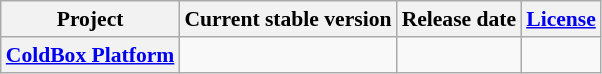<table class="wikitable sortable sort-under" style="font-size: 90%">
<tr>
<th>Project</th>
<th>Current stable version</th>
<th>Release date</th>
<th><a href='#'>License</a></th>
</tr>
<tr>
<th><a href='#'>ColdBox Platform</a></th>
<td></td>
<td></td>
<td></td>
</tr>
</table>
